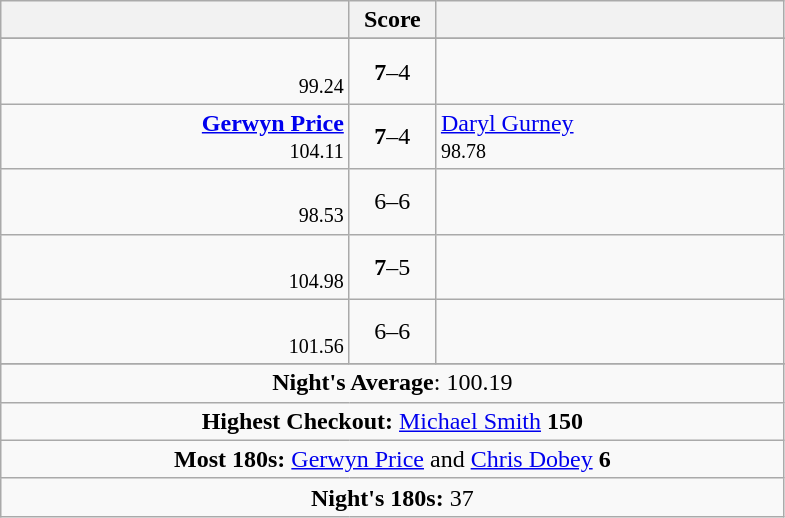<table class=wikitable style="text-align:center">
<tr>
<th width=225></th>
<th width=50>Score</th>
<th width=225></th>
</tr>
<tr align=center>
</tr>
<tr align=left>
<td align=right> <br><small><span>99.24</span></small></td>
<td align=center><strong>7</strong>–4</td>
<td></td>
</tr>
<tr align=left>
<td align=right><strong><a href='#'>Gerwyn Price</a></strong>  <br><small><span>104.11</span></small></td>
<td align=center><strong>7</strong>–4</td>
<td> <a href='#'>Daryl Gurney</a> <br><small><span>98.78</span></small></td>
</tr>
<tr align=left>
<td align=right> <br><small><span>98.53</span></small></td>
<td align=center>6–6</td>
<td></td>
</tr>
<tr align=left>
<td align=right> <br><small><span>104.98</span></small></td>
<td align=center><strong>7</strong>–5</td>
<td></td>
</tr>
<tr align=left>
<td align=right> <br><small><span>101.56</span></small></td>
<td align=center>6–6</td>
<td></td>
</tr>
<tr align=center>
</tr>
<tr align=center>
<td colspan="3"><strong>Night's Average</strong>: 100.19</td>
</tr>
<tr align=center>
<td colspan="3"><strong>Highest Checkout:</strong>  <a href='#'>Michael Smith</a> <strong>150</strong></td>
</tr>
<tr align=center>
<td colspan="3"><strong>Most 180s:</strong>  <a href='#'>Gerwyn Price</a> and  <a href='#'>Chris Dobey</a> <strong>6</strong></td>
</tr>
<tr align=center>
<td colspan="3"><strong>Night's 180s:</strong> 37</td>
</tr>
</table>
